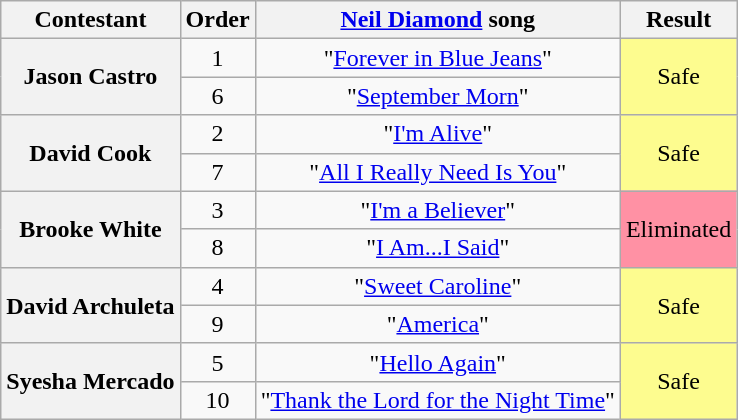<table class="wikitable unsortable" style="text-align:center;">
<tr>
<th scope="col">Contestant</th>
<th scope="col">Order</th>
<th scope="col"><a href='#'>Neil Diamond</a> song</th>
<th scope="col">Result</th>
</tr>
<tr>
<th scope="row" rowspan="2">Jason Castro</th>
<td>1</td>
<td>"<a href='#'>Forever in Blue Jeans</a>"</td>
<td rowspan="2" style="background:#FDFC8F">Safe</td>
</tr>
<tr>
<td>6</td>
<td>"<a href='#'>September Morn</a>"</td>
</tr>
<tr>
<th scope="row" rowspan="2">David Cook</th>
<td>2</td>
<td>"<a href='#'>I'm Alive</a>"</td>
<td rowspan="2" style="background:#FDFC8F">Safe</td>
</tr>
<tr>
<td>7</td>
<td>"<a href='#'>All I Really Need Is You</a>"</td>
</tr>
<tr>
<th scope="row" rowspan="2">Brooke White</th>
<td>3</td>
<td>"<a href='#'>I'm a Believer</a>"</td>
<td rowspan="2" bgcolor="FF91A4">Eliminated</td>
</tr>
<tr>
<td>8</td>
<td>"<a href='#'>I Am...I Said</a>"</td>
</tr>
<tr>
<th scope="row" rowspan="2">David Archuleta</th>
<td>4</td>
<td>"<a href='#'>Sweet Caroline</a>"</td>
<td rowspan="2" style="background:#FDFC8F">Safe</td>
</tr>
<tr>
<td>9</td>
<td>"<a href='#'>America</a>"</td>
</tr>
<tr>
<th scope="row" rowspan="2">Syesha Mercado</th>
<td>5</td>
<td>"<a href='#'>Hello Again</a>"</td>
<td rowspan="2" style="background:#FDFC8F">Safe</td>
</tr>
<tr>
<td>10</td>
<td>"<a href='#'>Thank the Lord for the Night Time</a>"</td>
</tr>
</table>
